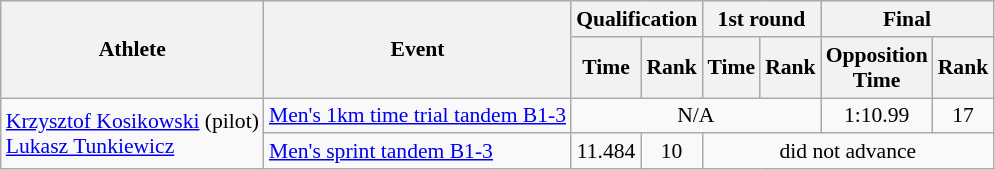<table class=wikitable style="font-size:90%">
<tr>
<th rowspan="2">Athlete</th>
<th rowspan="2">Event</th>
<th colspan="2">Qualification</th>
<th colspan="2">1st round</th>
<th colspan="2">Final</th>
</tr>
<tr>
<th>Time</th>
<th>Rank</th>
<th>Time</th>
<th>Rank</th>
<th>Opposition<br>Time</th>
<th>Rank</th>
</tr>
<tr>
<td rowspan="2"><a href='#'>Krzysztof Kosikowski</a> (pilot) <br> <a href='#'>Lukasz Tunkiewicz</a></td>
<td><a href='#'>Men's 1km time trial tandem B1-3</a></td>
<td align="center" colspan="4">N/A</td>
<td align="center">1:10.99</td>
<td align="center">17</td>
</tr>
<tr>
<td><a href='#'>Men's sprint tandem B1-3</a></td>
<td align="center">11.484</td>
<td align="center">10</td>
<td align="center" colspan="4">did not advance</td>
</tr>
</table>
